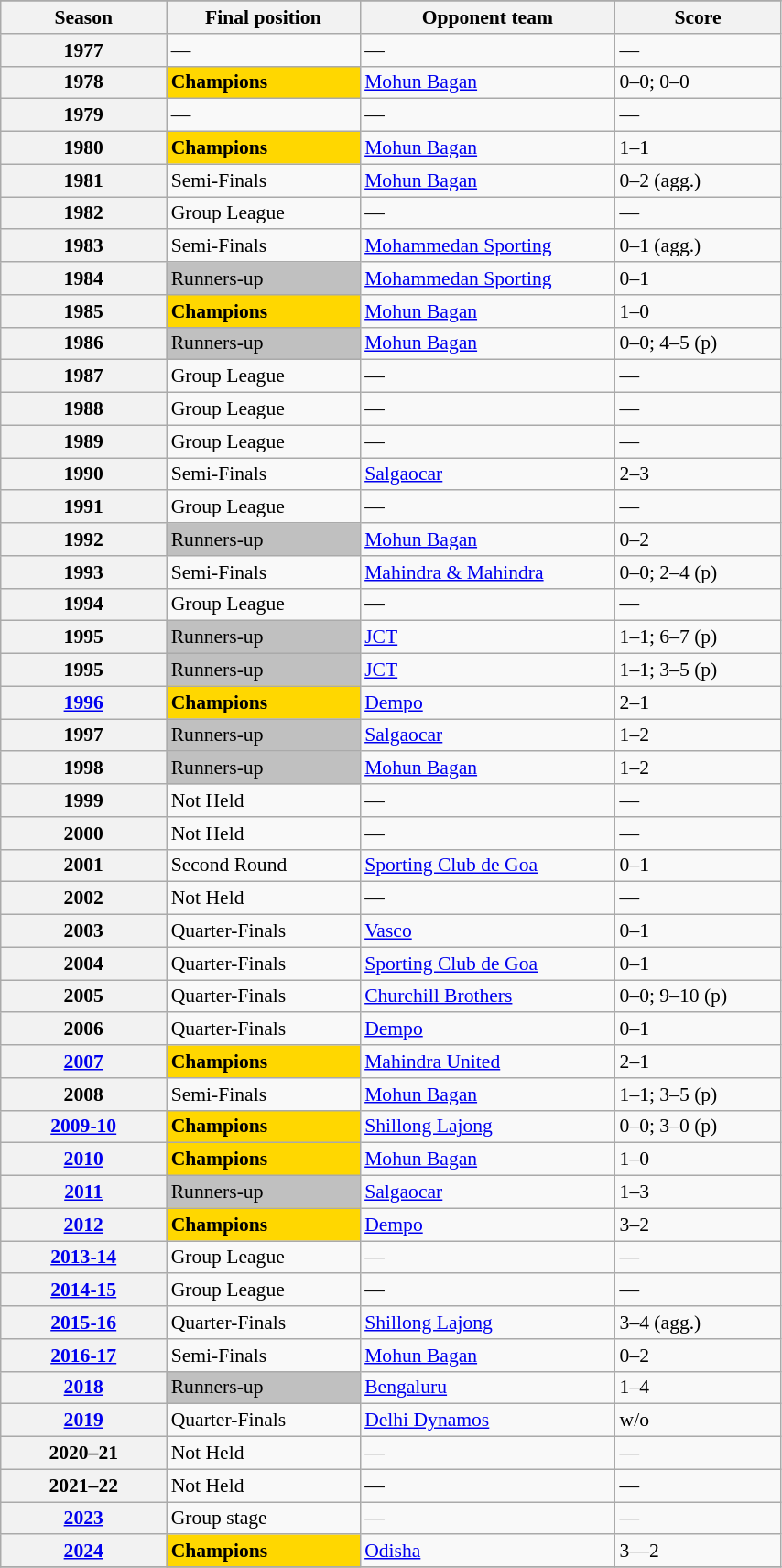<table class="wikitable sortable" style="font-size:90%; width:45%; text-align:left">
<tr>
</tr>
<tr>
<th width="10%" scope="col">Season</th>
<th width="10%" scope="col">Final position</th>
<th width="15%" scope="col">Opponent team</th>
<th width="10%" scope="col">Score</th>
</tr>
<tr>
<th>1977</th>
<td>—</td>
<td>—</td>
<td>—</td>
</tr>
<tr>
<th>1978</th>
<td bgcolor="gold"><strong>Champions</strong></td>
<td><a href='#'>Mohun Bagan</a></td>
<td>0–0; 0–0</td>
</tr>
<tr>
<th>1979</th>
<td>—</td>
<td>—</td>
<td>—</td>
</tr>
<tr>
<th>1980</th>
<td bgcolor="gold"><strong>Champions</strong></td>
<td><a href='#'>Mohun Bagan</a></td>
<td>1–1</td>
</tr>
<tr>
<th>1981</th>
<td>Semi-Finals</td>
<td><a href='#'>Mohun Bagan</a></td>
<td>0–2 (agg.)</td>
</tr>
<tr>
<th>1982</th>
<td>Group League</td>
<td>—</td>
<td>—</td>
</tr>
<tr>
<th>1983</th>
<td>Semi-Finals</td>
<td><a href='#'>Mohammedan Sporting</a></td>
<td>0–1 (agg.)</td>
</tr>
<tr>
<th>1984</th>
<td bgcolor="silver">Runners-up</td>
<td><a href='#'>Mohammedan Sporting</a></td>
<td>0–1</td>
</tr>
<tr>
<th>1985</th>
<td bgcolor="gold"><strong>Champions</strong></td>
<td><a href='#'>Mohun Bagan</a></td>
<td>1–0</td>
</tr>
<tr>
<th>1986</th>
<td bgcolor="silver">Runners-up</td>
<td><a href='#'>Mohun Bagan</a></td>
<td>0–0; 4–5 (p)</td>
</tr>
<tr>
<th>1987</th>
<td>Group League</td>
<td>—</td>
<td>—</td>
</tr>
<tr>
<th>1988</th>
<td>Group League</td>
<td>—</td>
<td>—</td>
</tr>
<tr>
<th>1989</th>
<td>Group League</td>
<td>—</td>
<td>—</td>
</tr>
<tr>
<th>1990</th>
<td>Semi-Finals</td>
<td><a href='#'>Salgaocar</a></td>
<td>2–3</td>
</tr>
<tr>
<th>1991</th>
<td>Group League</td>
<td>—</td>
<td>—</td>
</tr>
<tr>
<th>1992</th>
<td bgcolor="silver">Runners-up</td>
<td><a href='#'>Mohun Bagan</a></td>
<td>0–2</td>
</tr>
<tr>
<th>1993</th>
<td>Semi-Finals</td>
<td><a href='#'>Mahindra & Mahindra</a></td>
<td>0–0; 2–4 (p)</td>
</tr>
<tr>
<th>1994</th>
<td>Group League</td>
<td>—</td>
<td>—</td>
</tr>
<tr>
<th>1995</th>
<td bgcolor="silver">Runners-up</td>
<td><a href='#'>JCT</a></td>
<td>1–1; 6–7 (p)</td>
</tr>
<tr>
<th>1995</th>
<td bgcolor="silver">Runners-up</td>
<td><a href='#'>JCT</a></td>
<td>1–1; 3–5 (p)</td>
</tr>
<tr>
<th><a href='#'>1996</a></th>
<td bgcolor="gold"><strong>Champions</strong></td>
<td><a href='#'>Dempo</a></td>
<td>2–1</td>
</tr>
<tr>
<th>1997</th>
<td bgcolor="silver">Runners-up</td>
<td><a href='#'>Salgaocar</a></td>
<td>1–2</td>
</tr>
<tr>
<th>1998</th>
<td bgcolor="silver">Runners-up</td>
<td><a href='#'>Mohun Bagan</a></td>
<td>1–2</td>
</tr>
<tr>
<th>1999</th>
<td>Not Held</td>
<td>—</td>
<td>—</td>
</tr>
<tr>
<th>2000</th>
<td>Not Held</td>
<td>—</td>
<td>—</td>
</tr>
<tr>
<th>2001</th>
<td>Second Round</td>
<td><a href='#'>Sporting Club de Goa</a></td>
<td>0–1</td>
</tr>
<tr>
<th>2002</th>
<td>Not Held</td>
<td>—</td>
<td>—</td>
</tr>
<tr>
<th>2003</th>
<td>Quarter-Finals</td>
<td><a href='#'>Vasco</a></td>
<td>0–1</td>
</tr>
<tr>
<th>2004</th>
<td>Quarter-Finals</td>
<td><a href='#'>Sporting Club de Goa</a></td>
<td>0–1</td>
</tr>
<tr>
<th>2005</th>
<td>Quarter-Finals</td>
<td><a href='#'>Churchill Brothers</a></td>
<td>0–0; 9–10 (p)</td>
</tr>
<tr>
<th>2006</th>
<td>Quarter-Finals</td>
<td><a href='#'>Dempo</a></td>
<td>0–1</td>
</tr>
<tr>
<th><a href='#'>2007</a></th>
<td bgcolor="gold"><strong>Champions</strong></td>
<td><a href='#'>Mahindra United</a></td>
<td>2–1</td>
</tr>
<tr>
<th>2008</th>
<td>Semi-Finals</td>
<td><a href='#'>Mohun Bagan</a></td>
<td>1–1; 3–5 (p)</td>
</tr>
<tr>
<th><a href='#'>2009-10</a></th>
<td bgcolor="gold"><strong>Champions</strong></td>
<td><a href='#'>Shillong Lajong</a></td>
<td>0–0; 3–0 (p)</td>
</tr>
<tr>
<th><a href='#'>2010</a></th>
<td bgcolor="gold"><strong>Champions</strong></td>
<td><a href='#'>Mohun Bagan</a></td>
<td>1–0</td>
</tr>
<tr>
<th><a href='#'>2011</a></th>
<td bgcolor="silver">Runners-up</td>
<td><a href='#'>Salgaocar</a></td>
<td>1–3</td>
</tr>
<tr>
<th><a href='#'>2012</a></th>
<td bgcolor="gold"><strong>Champions</strong></td>
<td><a href='#'>Dempo</a></td>
<td>3–2</td>
</tr>
<tr>
<th><a href='#'>2013-14</a></th>
<td>Group League</td>
<td>—</td>
<td>—</td>
</tr>
<tr>
<th><a href='#'>2014-15</a></th>
<td>Group League</td>
<td>—</td>
<td>—</td>
</tr>
<tr>
<th><a href='#'>2015-16</a></th>
<td>Quarter-Finals</td>
<td><a href='#'>Shillong Lajong</a></td>
<td>3–4 (agg.)</td>
</tr>
<tr>
<th><a href='#'>2016-17</a></th>
<td>Semi-Finals</td>
<td><a href='#'>Mohun Bagan</a></td>
<td>0–2</td>
</tr>
<tr>
<th><a href='#'>2018</a></th>
<td bgcolor="silver">Runners-up</td>
<td><a href='#'>Bengaluru</a></td>
<td>1–4</td>
</tr>
<tr>
<th><a href='#'>2019</a></th>
<td>Quarter-Finals</td>
<td><a href='#'>Delhi Dynamos</a></td>
<td>w/o</td>
</tr>
<tr>
<th>2020–21</th>
<td>Not Held</td>
<td>—</td>
<td>—</td>
</tr>
<tr>
<th>2021–22</th>
<td>Not Held</td>
<td>—</td>
<td>—</td>
</tr>
<tr>
<th><a href='#'>2023</a></th>
<td>Group stage</td>
<td>—</td>
<td>—</td>
</tr>
<tr>
<th><a href='#'>2024</a></th>
<td bgcolor="gold"><strong>Champions</strong></td>
<td><a href='#'>Odisha</a></td>
<td>3—2</td>
</tr>
<tr>
</tr>
</table>
